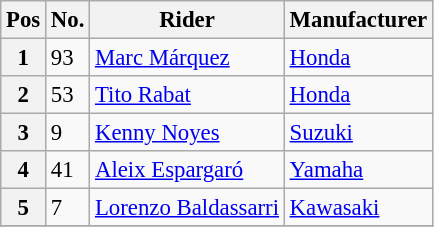<table class="wikitable" style="font-size:95%">
<tr>
<th>Pos</th>
<th>No.</th>
<th>Rider</th>
<th>Manufacturer</th>
</tr>
<tr>
<th>1</th>
<td>93</td>
<td> <a href='#'>Marc Márquez</a></td>
<td><a href='#'>Honda</a></td>
</tr>
<tr>
<th>2</th>
<td>53</td>
<td> <a href='#'>Tito Rabat</a></td>
<td><a href='#'>Honda</a></td>
</tr>
<tr>
<th>3</th>
<td>9</td>
<td> <a href='#'>Kenny Noyes</a></td>
<td><a href='#'>Suzuki</a></td>
</tr>
<tr>
<th>4</th>
<td>41</td>
<td> <a href='#'>Aleix Espargaró</a></td>
<td><a href='#'>Yamaha</a></td>
</tr>
<tr>
<th>5</th>
<td>7</td>
<td> <a href='#'>Lorenzo Baldassarri</a></td>
<td><a href='#'>Kawasaki</a></td>
</tr>
<tr>
</tr>
</table>
